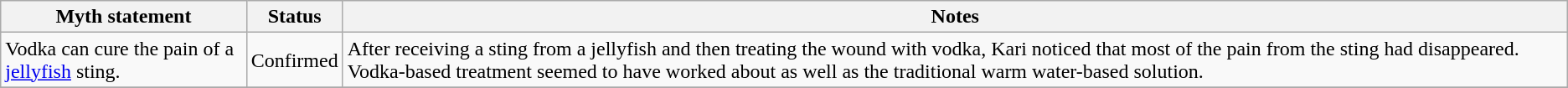<table class="wikitable plainrowheaders">
<tr>
<th>Myth statement</th>
<th>Status</th>
<th>Notes</th>
</tr>
<tr>
<td>Vodka can cure the pain of a <a href='#'>jellyfish</a> sting.</td>
<td><span>Confirmed</span></td>
<td>After receiving a sting from a jellyfish and then treating the wound with vodka, Kari noticed that most of the pain from the sting had disappeared. Vodka-based treatment seemed to have worked about as well as the traditional warm water-based solution.</td>
</tr>
<tr>
</tr>
</table>
